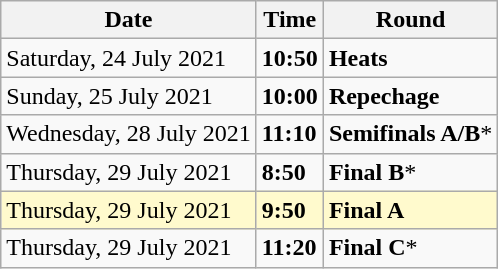<table class="wikitable">
<tr>
<th>Date</th>
<th>Time</th>
<th>Round</th>
</tr>
<tr>
<td>Saturday, 24 July 2021</td>
<td><strong>10:50</strong></td>
<td><strong>Heats</strong></td>
</tr>
<tr>
<td>Sunday, 25 July 2021</td>
<td><strong>10:00</strong></td>
<td><strong>Repechage</strong></td>
</tr>
<tr>
<td>Wednesday, 28 July 2021</td>
<td><strong>11:10</strong></td>
<td><strong>Semifinals A/B</strong>*</td>
</tr>
<tr>
<td>Thursday, 29 July 2021</td>
<td><strong>8:50</strong></td>
<td><strong>Final B</strong>*</td>
</tr>
<tr style=background:lemonchiffon>
<td>Thursday, 29 July 2021</td>
<td><strong>9:50</strong></td>
<td><strong>Final A</strong></td>
</tr>
<tr>
<td>Thursday, 29 July 2021</td>
<td><strong>11:20</strong></td>
<td><strong>Final C</strong>*</td>
</tr>
</table>
